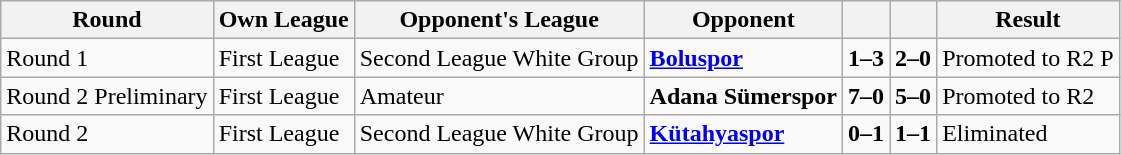<table class="wikitable" style="text-align: left;">
<tr>
<th>Round</th>
<th>Own League</th>
<th>Opponent's League</th>
<th>Opponent</th>
<th></th>
<th></th>
<th>Result</th>
</tr>
<tr>
<td>Round 1</td>
<td>First League</td>
<td>Second League White Group</td>
<td><strong><a href='#'>Boluspor</a></strong></td>
<td style="text-align:center;"><strong>1–3</strong></td>
<td style="text-align:center;"><strong>2–0</strong></td>
<td>Promoted to R2 P</td>
</tr>
<tr>
<td>Round 2 Preliminary</td>
<td>First League</td>
<td>Amateur</td>
<td><strong>Adana Sümerspor</strong></td>
<td style="text-align:center;"><strong>7–0</strong></td>
<td style="text-align:center;"><strong>5–0</strong></td>
<td>Promoted to R2</td>
</tr>
<tr>
<td>Round 2</td>
<td>First League</td>
<td>Second League White Group</td>
<td><strong><a href='#'>Kütahyaspor</a></strong></td>
<td style="text-align:center;"><strong>0–1</strong></td>
<td style="text-align:center;"><strong>1–1</strong></td>
<td>Eliminated</td>
</tr>
</table>
